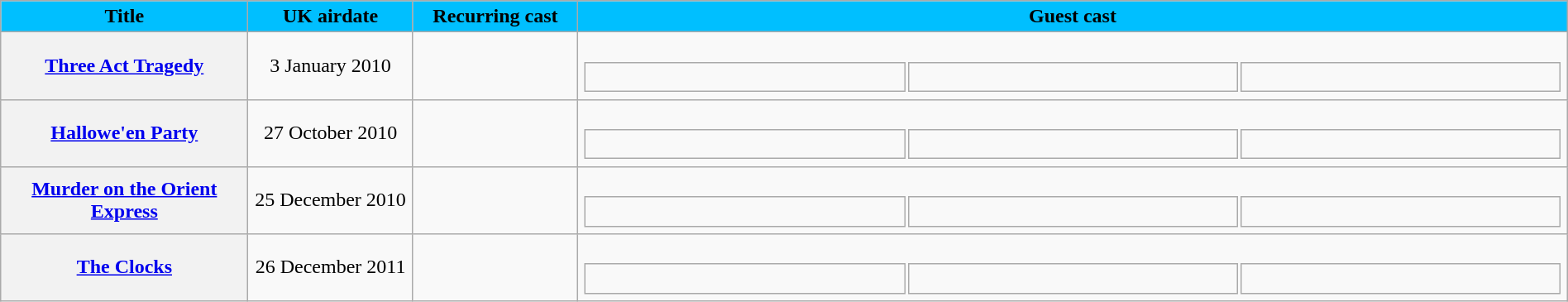<table class="wikitable plainrowheaders" style="width:100%;">
<tr>
<th style="background: DeepSkyBlue; width:15%;">Title</th>
<th style="background: DeepSkyBlue; width:10%;">UK airdate</th>
<th style="background: DeepSkyBlue; width:10%;">Recurring cast</th>
<th style="background: DeepSkyBlue; width:60%;">Guest cast</th>
</tr>
<tr id="Three Act Tragedy">
<th scope="row" style="text-align:center;"><a href='#'>Three Act Tragedy</a></th>
<td style="text-align:center;">3 January 2010</td>
<td></td>
<td><br><table style="width:100%; font-size:90%;">
<tr>
<td style="width:33%; vertical-align:top;"><br></td>
<td style="width:34%; vertical-align:top;"><br></td>
<td style="width:33%; vertical-align:top;"><br></td>
</tr>
</table>
</td>
</tr>
<tr id="Hallowe'en Party">
<th scope="row" style="text-align:center;"><a href='#'>Hallowe'en Party</a></th>
<td style="text-align:center;">27 October 2010</td>
<td></td>
<td><br><table style="width:100%; font-size:90%;">
<tr>
<td style="width:33%; vertical-align:top;"><br></td>
<td style="width:34%; vertical-align:top;"><br></td>
<td style="width:33%; vertical-align:top;"><br></td>
</tr>
</table>
</td>
</tr>
<tr id="Murder on the Orient Express">
<th scope="row" style="text-align:center;"><a href='#'>Murder on the Orient Express</a></th>
<td style="text-align:center;">25 December 2010</td>
<td></td>
<td><br><table style="width:100%; font-size:90%;">
<tr>
<td style="width:33%; vertical-align:top;"><br></td>
<td style="width:34%; vertical-align:top;"><br></td>
<td style="width:34%; vertical-align:top;"><br></td>
</tr>
</table>
</td>
</tr>
<tr id="The Clocks">
<th scope="row" style="text-align:center;"><a href='#'>The Clocks</a></th>
<td style="text-align:center;">26 December 2011</td>
<td></td>
<td><br><table style="width:100%; font-size:90%;">
<tr>
<td style="width:33%; vertical-align:top;"><br></td>
<td style="width:34%; vertical-align:top;"><br></td>
<td style="width:33%; vertical-align:top;"><br></td>
</tr>
</table>
</td>
</tr>
</table>
